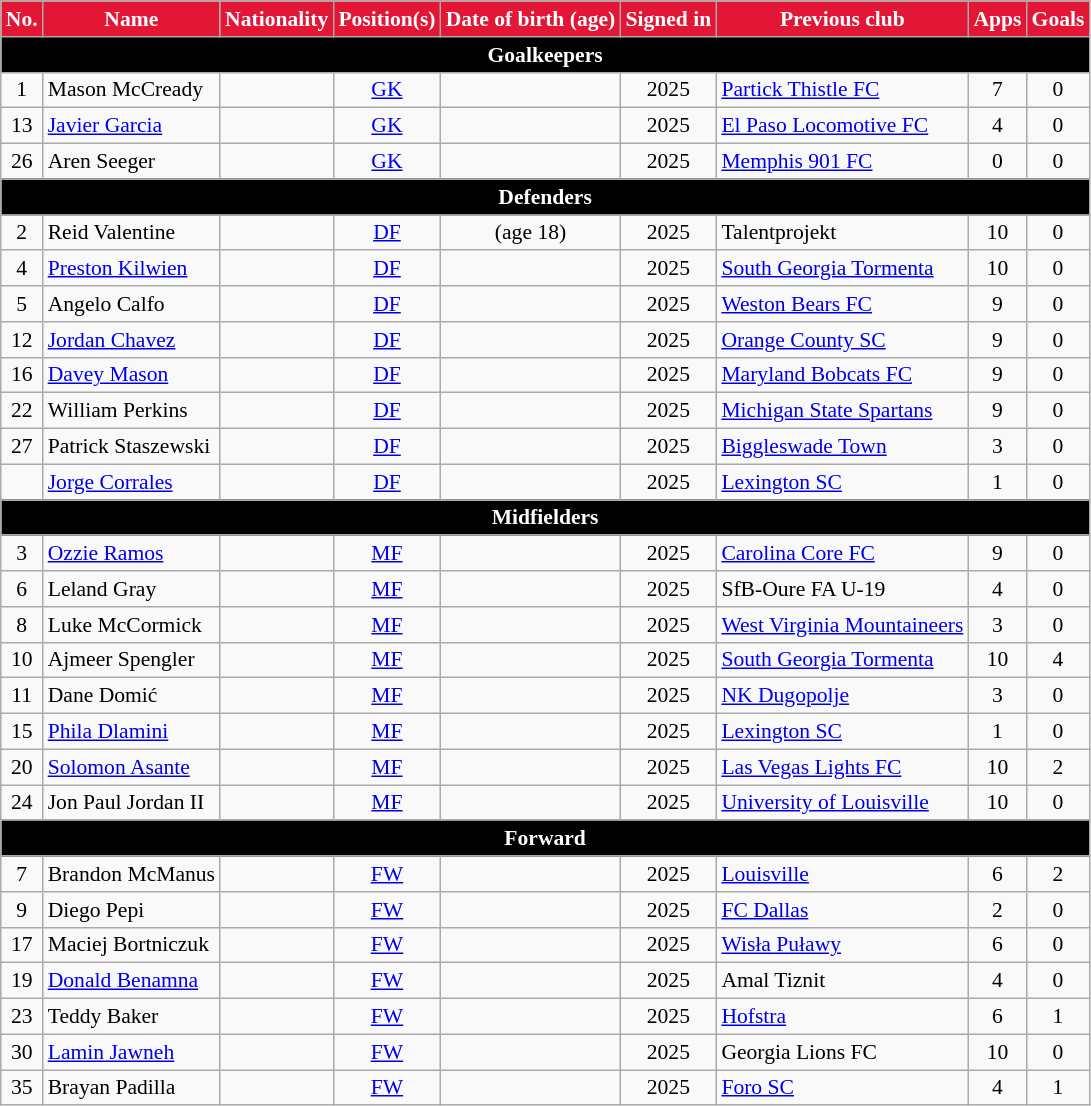<table class="wikitable" style="text-align:center; font-size:90%;">
<tr>
<th style="background:#E31735; color:#FFFFFF; text-align:center;">No.</th>
<th style="background:#E31735; color:#FFFFFF; text-align:center;">Name</th>
<th style="background:#E31735; color:#FFFFFF; text-align:center;">Nationality</th>
<th style="background:#E31735; color:#FFFFFF; text-align:center;">Position(s)</th>
<th style="background:#E31735; color:#FFFFFF; text-align:center;">Date of birth (age)</th>
<th style="background:#E31735; color:#FFFFFF; text-align:center;">Signed in</th>
<th style="background:#E31735; color:#FFFFFF; text-align:center;">Previous club</th>
<th style="background:#E31735; color:#FFFFFF; text-align:center;">Apps</th>
<th style="background:#E31735; color:#FFFFFF; text-align:center;">Goals</th>
</tr>
<tr>
<th colspan=9 style="background:black; color:white; text-align:center;">Goalkeepers</th>
</tr>
<tr>
<td>1</td>
<td align="left">Mason McCready</td>
<td></td>
<td><a href='#'>GK</a></td>
<td></td>
<td>2025</td>
<td align="left"> <a href='#'>Partick Thistle FC</a></td>
<td>7</td>
<td>0</td>
</tr>
<tr>
<td>13</td>
<td align="left"><a href='#'>Javier Garcia</a></td>
<td></td>
<td><a href='#'>GK</a></td>
<td></td>
<td>2025</td>
<td align="left"> <a href='#'>El Paso Locomotive FC</a></td>
<td>4</td>
<td>0</td>
</tr>
<tr>
<td>26</td>
<td align="left">Aren Seeger</td>
<td></td>
<td><a href='#'>GK</a></td>
<td></td>
<td>2025</td>
<td align="left"> <a href='#'>Memphis 901 FC</a></td>
<td>0</td>
<td>0</td>
</tr>
<tr>
<th colspan=9 style="background:black; color:white; text-align:center;">Defenders</th>
</tr>
<tr>
<td>2</td>
<td align="left">Reid Valentine</td>
<td></td>
<td><a href='#'>DF</a></td>
<td>(age 18)</td>
<td>2025</td>
<td align="left"> Talentprojekt</td>
<td>10</td>
<td>0</td>
</tr>
<tr>
<td>4</td>
<td align="left"><a href='#'>Preston Kilwien</a></td>
<td></td>
<td><a href='#'>DF</a></td>
<td></td>
<td>2025</td>
<td align="left"> <a href='#'>South Georgia Tormenta</a></td>
<td>10</td>
<td>0</td>
</tr>
<tr>
<td>5</td>
<td align="left">Angelo Calfo</td>
<td></td>
<td><a href='#'>DF</a></td>
<td></td>
<td>2025</td>
<td align="left"> <a href='#'>Weston Bears FC</a></td>
<td>9</td>
<td>0</td>
</tr>
<tr>
<td>12</td>
<td align="left"><a href='#'>Jordan Chavez</a></td>
<td></td>
<td><a href='#'>DF</a></td>
<td></td>
<td>2025</td>
<td align="left"> <a href='#'>Orange County SC</a></td>
<td>9</td>
<td>0</td>
</tr>
<tr>
<td>16</td>
<td align="left"><a href='#'>Davey Mason</a></td>
<td></td>
<td><a href='#'>DF</a></td>
<td></td>
<td>2025</td>
<td align="left"> <a href='#'>Maryland Bobcats FC</a></td>
<td>9</td>
<td>0</td>
</tr>
<tr>
<td>22</td>
<td align="left">William Perkins</td>
<td></td>
<td><a href='#'>DF</a></td>
<td></td>
<td>2025</td>
<td align="left"> <a href='#'>Michigan State Spartans</a></td>
<td>9</td>
<td>0</td>
</tr>
<tr>
<td>27</td>
<td align="left">Patrick Staszewski</td>
<td></td>
<td><a href='#'>DF</a></td>
<td></td>
<td>2025</td>
<td align="left"> <a href='#'>Biggleswade Town</a></td>
<td>3</td>
<td>0</td>
</tr>
<tr>
<td></td>
<td align="left"><a href='#'>Jorge Corrales</a></td>
<td></td>
<td><a href='#'>DF</a></td>
<td></td>
<td>2025</td>
<td align="left"> <a href='#'>Lexington SC</a></td>
<td>1</td>
<td>0</td>
</tr>
<tr>
<th colspan=9 style="background:black; color:white; text-align:center;">Midfielders</th>
</tr>
<tr>
<td>3</td>
<td align="left"><a href='#'>Ozzie Ramos</a></td>
<td></td>
<td><a href='#'>MF</a></td>
<td></td>
<td>2025</td>
<td align="left"> <a href='#'>Carolina Core FC</a></td>
<td>9</td>
<td>0</td>
</tr>
<tr>
<td>6</td>
<td align="left">Leland Gray</td>
<td></td>
<td><a href='#'>MF</a></td>
<td></td>
<td>2025</td>
<td align="left"> SfB-Oure FA U-19</td>
<td>4</td>
<td>0</td>
</tr>
<tr>
<td>8</td>
<td align="left">Luke McCormick</td>
<td></td>
<td><a href='#'>MF</a></td>
<td></td>
<td>2025</td>
<td align="left"> <a href='#'>West Virginia Mountaineers</a></td>
<td>3</td>
<td>0</td>
</tr>
<tr>
<td>10</td>
<td align="left">Ajmeer Spengler</td>
<td></td>
<td><a href='#'>MF</a></td>
<td></td>
<td>2025</td>
<td align="left"> <a href='#'>South Georgia Tormenta</a></td>
<td>10</td>
<td>4</td>
</tr>
<tr>
<td>11</td>
<td align="left">Dane Domić</td>
<td></td>
<td><a href='#'>MF</a></td>
<td></td>
<td>2025</td>
<td align="left"> <a href='#'>NK Dugopolje</a></td>
<td>3</td>
<td>0</td>
</tr>
<tr>
<td>15</td>
<td align="left"><a href='#'>Phila Dlamini</a></td>
<td></td>
<td><a href='#'>MF</a></td>
<td></td>
<td>2025</td>
<td align="left"> <a href='#'>Lexington SC</a></td>
<td>1</td>
<td>0</td>
</tr>
<tr>
<td>20</td>
<td align="left"><a href='#'>Solomon Asante</a></td>
<td></td>
<td><a href='#'>MF</a></td>
<td></td>
<td>2025</td>
<td align="left"> <a href='#'>Las Vegas Lights FC</a></td>
<td>10</td>
<td>2</td>
</tr>
<tr>
<td>24</td>
<td align="left">Jon Paul Jordan II</td>
<td></td>
<td><a href='#'>MF</a></td>
<td></td>
<td>2025</td>
<td align="left"> <a href='#'>University of Louisville</a></td>
<td>10</td>
<td>0</td>
</tr>
<tr>
<th colspan=9 style="background:black; color:white; text-align:center;">Forward</th>
</tr>
<tr>
<td>7</td>
<td align="left">Brandon McManus</td>
<td></td>
<td><a href='#'>FW</a></td>
<td></td>
<td>2025</td>
<td align="left"> <a href='#'>Louisville</a></td>
<td>6</td>
<td>2</td>
</tr>
<tr>
<td>9</td>
<td align="left">Diego Pepi</td>
<td></td>
<td><a href='#'>FW</a></td>
<td></td>
<td>2025</td>
<td align="left"> <a href='#'>FC Dallas</a></td>
<td>2</td>
<td>0</td>
</tr>
<tr>
<td>17</td>
<td align="left">Maciej Bortniczuk</td>
<td></td>
<td><a href='#'>FW</a></td>
<td></td>
<td>2025</td>
<td align="left"> <a href='#'>Wisła Puławy</a></td>
<td>6</td>
<td>0</td>
</tr>
<tr>
<td>19</td>
<td align="left"><a href='#'>Donald Benamna</a></td>
<td></td>
<td><a href='#'>FW</a></td>
<td></td>
<td>2025</td>
<td align="left"> Amal Tiznit</td>
<td>4</td>
<td>0</td>
</tr>
<tr>
<td>23</td>
<td align="left">Teddy Baker</td>
<td></td>
<td><a href='#'>FW</a></td>
<td></td>
<td>2025</td>
<td align="left"> <a href='#'>Hofstra</a></td>
<td>6</td>
<td>1</td>
</tr>
<tr>
<td>30</td>
<td align="left"><a href='#'>Lamin Jawneh</a></td>
<td></td>
<td><a href='#'>FW</a></td>
<td></td>
<td>2025</td>
<td align="left"> Georgia Lions FC</td>
<td>10</td>
<td>0</td>
</tr>
<tr>
<td>35</td>
<td align="left">Brayan Padilla</td>
<td></td>
<td><a href='#'>FW</a></td>
<td></td>
<td>2025</td>
<td align="left"> <a href='#'>Foro SC</a></td>
<td>4</td>
<td>1</td>
</tr>
</table>
